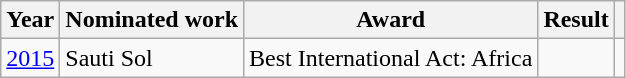<table class ="wikitable">
<tr>
<th>Year</th>
<th>Nominated work</th>
<th>Award</th>
<th>Result</th>
<th></th>
</tr>
<tr>
<td><a href='#'>2015</a></td>
<td>Sauti Sol</td>
<td>Best International Act: Africa</td>
<td></td>
<td></td>
</tr>
</table>
